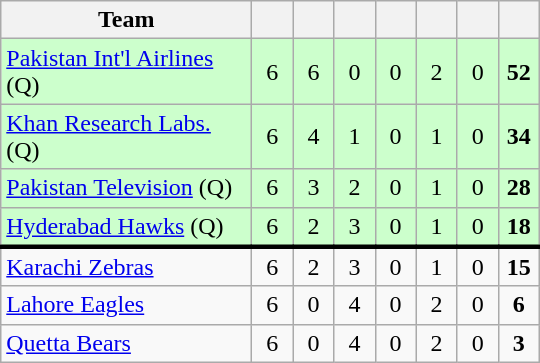<table class="wikitable sortable" style="text-align: center">
<tr>
<th style="width:160px;">Team</th>
<th style="width:20px;"></th>
<th style="width:20px;"></th>
<th style="width:20px;"></th>
<th style="width:20px;"></th>
<th style="width:20px;"></th>
<th style="width:20px;"></th>
<th style="width:20px;"></th>
</tr>
<tr bgcolor="#ccffcc">
<td style="text-align:left"><a href='#'>Pakistan Int'l Airlines</a> (Q)</td>
<td>6</td>
<td>6</td>
<td>0</td>
<td>0</td>
<td>2</td>
<td>0</td>
<td><strong>52</strong></td>
</tr>
<tr bgcolor="#ccffcc">
<td style="text-align:left"><a href='#'>Khan Research Labs.</a> (Q)</td>
<td>6</td>
<td>4</td>
<td>1</td>
<td>0</td>
<td>1</td>
<td>0</td>
<td><strong>34</strong></td>
</tr>
<tr bgcolor="#ccffcc">
<td style="text-align:left"><a href='#'>Pakistan Television</a> (Q)</td>
<td>6</td>
<td>3</td>
<td>2</td>
<td>0</td>
<td>1</td>
<td>0</td>
<td><strong>28</strong></td>
</tr>
<tr bgcolor="#ccffcc">
<td style="text-align:left"><a href='#'>Hyderabad Hawks</a> (Q)</td>
<td>6</td>
<td>2</td>
<td>3</td>
<td>0</td>
<td>1</td>
<td>0</td>
<td><strong>18</strong></td>
</tr>
<tr style="border-top:solid #000000">
<td style="text-align:left"><a href='#'>Karachi Zebras</a></td>
<td>6</td>
<td>2</td>
<td>3</td>
<td>0</td>
<td>1</td>
<td>0</td>
<td><strong>15</strong></td>
</tr>
<tr>
<td style="text-align:left"><a href='#'>Lahore Eagles</a></td>
<td>6</td>
<td>0</td>
<td>4</td>
<td>0</td>
<td>2</td>
<td>0</td>
<td><strong>6</strong></td>
</tr>
<tr>
<td style="text-align:left"><a href='#'>Quetta Bears</a></td>
<td>6</td>
<td>0</td>
<td>4</td>
<td>0</td>
<td>2</td>
<td>0</td>
<td><strong>3</strong></td>
</tr>
</table>
